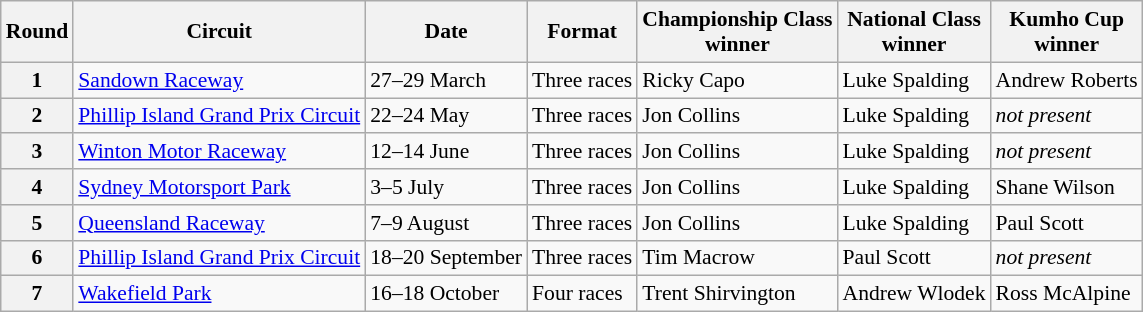<table class="wikitable" style="font-size: 90%;">
<tr>
<th>Round</th>
<th>Circuit</th>
<th>Date</th>
<th>Format</th>
<th>Championship Class <br> winner</th>
<th>National Class <br> winner</th>
<th>Kumho Cup<br> winner</th>
</tr>
<tr>
<th>1</th>
<td><a href='#'>Sandown Raceway</a></td>
<td>27–29 March</td>
<td>Three races</td>
<td>Ricky Capo</td>
<td>Luke Spalding</td>
<td>Andrew Roberts</td>
</tr>
<tr>
<th>2</th>
<td><a href='#'>Phillip Island Grand Prix Circuit</a></td>
<td>22–24 May</td>
<td>Three races</td>
<td>Jon Collins</td>
<td>Luke Spalding</td>
<td><em>not present</em></td>
</tr>
<tr>
<th>3</th>
<td><a href='#'>Winton Motor Raceway</a></td>
<td>12–14 June</td>
<td>Three races</td>
<td>Jon Collins</td>
<td>Luke Spalding</td>
<td><em>not present</em></td>
</tr>
<tr>
<th>4</th>
<td><a href='#'>Sydney Motorsport Park</a></td>
<td>3–5 July</td>
<td>Three races</td>
<td>Jon Collins</td>
<td>Luke Spalding</td>
<td>Shane Wilson</td>
</tr>
<tr>
<th>5</th>
<td><a href='#'>Queensland Raceway</a></td>
<td>7–9  August</td>
<td>Three races</td>
<td>Jon Collins</td>
<td>Luke Spalding</td>
<td>Paul Scott</td>
</tr>
<tr>
<th>6</th>
<td><a href='#'>Phillip Island Grand Prix Circuit</a></td>
<td>18–20 September</td>
<td>Three races</td>
<td>Tim Macrow</td>
<td>Paul Scott</td>
<td><em>not present</em></td>
</tr>
<tr>
<th>7</th>
<td><a href='#'>Wakefield Park</a></td>
<td>16–18 October</td>
<td>Four races</td>
<td>Trent Shirvington</td>
<td>Andrew Wlodek</td>
<td>Ross McAlpine</td>
</tr>
</table>
